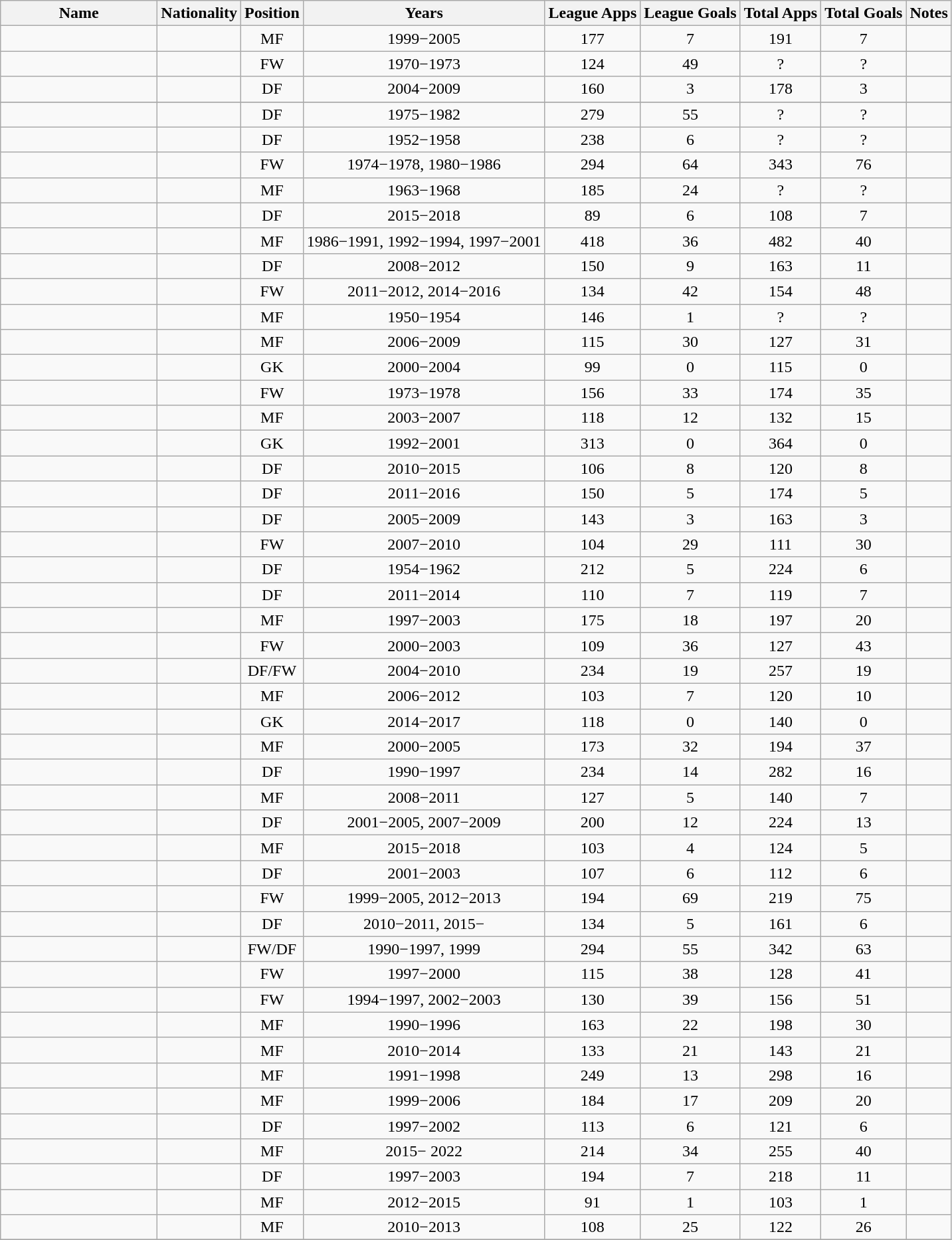<table class="wikitable sortable" style="text-align: center;">
<tr>
<th style="width:150px;">Name</th>
<th>Nationality</th>
<th>Position</th>
<th>Years</th>
<th>League Apps</th>
<th>League Goals</th>
<th>Total Apps</th>
<th>Total Goals</th>
<th>Notes</th>
</tr>
<tr>
<td align="left"></td>
<td></td>
<td>MF</td>
<td>1999−2005</td>
<td>177</td>
<td>7</td>
<td>191</td>
<td>7</td>
<td></td>
</tr>
<tr>
<td align="left"></td>
<td></td>
<td>FW</td>
<td>1970−1973</td>
<td>124</td>
<td>49</td>
<td>?</td>
<td>?</td>
<td></td>
</tr>
<tr>
<td align="left"></td>
<td></td>
<td>DF</td>
<td>2004−2009</td>
<td>160</td>
<td>3</td>
<td>178</td>
<td>3</td>
<td></td>
</tr>
<tr>
</tr>
<tr>
<td align="left"></td>
<td></td>
<td>DF</td>
<td>1975−1982</td>
<td>279</td>
<td>55</td>
<td>?</td>
<td>?</td>
<td></td>
</tr>
<tr>
<td align="left"></td>
<td></td>
<td>DF</td>
<td>1952−1958</td>
<td>238</td>
<td>6</td>
<td>?</td>
<td>?</td>
<td></td>
</tr>
<tr>
<td align="left"></td>
<td></td>
<td>FW</td>
<td>1974−1978, 1980−1986</td>
<td>294</td>
<td>64</td>
<td>343</td>
<td>76</td>
<td></td>
</tr>
<tr>
<td align="left"></td>
<td></td>
<td>MF</td>
<td>1963−1968</td>
<td>185</td>
<td>24</td>
<td>?</td>
<td>?</td>
<td></td>
</tr>
<tr>
<td align="left"></td>
<td></td>
<td>DF</td>
<td>2015−2018</td>
<td>89</td>
<td>6</td>
<td>108</td>
<td>7</td>
<td></td>
</tr>
<tr>
<td align="left"></td>
<td></td>
<td>MF</td>
<td>1986−1991, 1992−1994, 1997−2001</td>
<td>418</td>
<td>36</td>
<td>482</td>
<td>40</td>
<td></td>
</tr>
<tr>
<td align="left"></td>
<td></td>
<td>DF</td>
<td>2008−2012</td>
<td>150</td>
<td>9</td>
<td>163</td>
<td>11</td>
<td></td>
</tr>
<tr>
<td align="left"></td>
<td></td>
<td>FW</td>
<td>2011−2012, 2014−2016</td>
<td>134</td>
<td>42</td>
<td>154</td>
<td>48</td>
<td></td>
</tr>
<tr>
<td align="left"></td>
<td></td>
<td>MF</td>
<td>1950−1954</td>
<td>146</td>
<td>1</td>
<td>?</td>
<td>?</td>
<td></td>
</tr>
<tr>
<td align="left"></td>
<td></td>
<td>MF</td>
<td>2006−2009</td>
<td>115</td>
<td>30</td>
<td>127</td>
<td>31</td>
<td></td>
</tr>
<tr>
<td align="left"></td>
<td></td>
<td>GK</td>
<td>2000−2004</td>
<td>99</td>
<td>0</td>
<td>115</td>
<td>0</td>
<td></td>
</tr>
<tr>
<td align="left"></td>
<td></td>
<td>FW</td>
<td>1973−1978</td>
<td>156</td>
<td>33</td>
<td>174</td>
<td>35</td>
<td></td>
</tr>
<tr>
<td align="left"></td>
<td></td>
<td>MF</td>
<td>2003−2007</td>
<td>118</td>
<td>12</td>
<td>132</td>
<td>15</td>
<td></td>
</tr>
<tr>
<td align="left"></td>
<td></td>
<td>GK</td>
<td>1992−2001</td>
<td>313</td>
<td>0</td>
<td>364</td>
<td>0</td>
<td></td>
</tr>
<tr>
<td align="left"></td>
<td></td>
<td>DF</td>
<td>2010−2015</td>
<td>106</td>
<td>8</td>
<td>120</td>
<td>8</td>
<td></td>
</tr>
<tr>
<td align="left"></td>
<td></td>
<td>DF</td>
<td>2011−2016</td>
<td>150</td>
<td>5</td>
<td>174</td>
<td>5</td>
<td></td>
</tr>
<tr>
<td align="left"></td>
<td></td>
<td>DF</td>
<td>2005−2009</td>
<td>143</td>
<td>3</td>
<td>163</td>
<td>3</td>
<td></td>
</tr>
<tr>
<td align="left"></td>
<td></td>
<td>FW</td>
<td>2007−2010</td>
<td>104</td>
<td>29</td>
<td>111</td>
<td>30</td>
<td></td>
</tr>
<tr>
<td align="left"></td>
<td></td>
<td>DF</td>
<td>1954−1962</td>
<td>212</td>
<td>5</td>
<td>224</td>
<td>6</td>
<td></td>
</tr>
<tr>
<td align="left"></td>
<td></td>
<td>DF</td>
<td>2011−2014</td>
<td>110</td>
<td>7</td>
<td>119</td>
<td>7</td>
<td></td>
</tr>
<tr>
<td align="left"></td>
<td></td>
<td>MF</td>
<td>1997−2003</td>
<td>175</td>
<td>18</td>
<td>197</td>
<td>20</td>
<td></td>
</tr>
<tr>
<td align="left"></td>
<td></td>
<td>FW</td>
<td>2000−2003</td>
<td>109</td>
<td>36</td>
<td>127</td>
<td>43</td>
<td></td>
</tr>
<tr>
<td align="left"></td>
<td></td>
<td>DF/FW</td>
<td>2004−2010</td>
<td>234</td>
<td>19</td>
<td>257</td>
<td>19</td>
<td></td>
</tr>
<tr>
<td align="left"></td>
<td></td>
<td>MF</td>
<td>2006−2012</td>
<td>103</td>
<td>7</td>
<td>120</td>
<td>10</td>
<td></td>
</tr>
<tr>
<td align="left"></td>
<td></td>
<td>GK</td>
<td>2014−2017</td>
<td>118</td>
<td>0</td>
<td>140</td>
<td>0</td>
<td></td>
</tr>
<tr>
<td align="left"></td>
<td></td>
<td>MF</td>
<td>2000−2005</td>
<td>173</td>
<td>32</td>
<td>194</td>
<td>37</td>
<td></td>
</tr>
<tr>
<td align="left"></td>
<td></td>
<td>DF</td>
<td>1990−1997</td>
<td>234</td>
<td>14</td>
<td>282</td>
<td>16</td>
<td></td>
</tr>
<tr>
<td align="left"></td>
<td></td>
<td>MF</td>
<td>2008−2011</td>
<td>127</td>
<td>5</td>
<td>140</td>
<td>7</td>
<td></td>
</tr>
<tr>
<td align="left"></td>
<td></td>
<td>DF</td>
<td>2001−2005, 2007−2009</td>
<td>200</td>
<td>12</td>
<td>224</td>
<td>13</td>
<td></td>
</tr>
<tr>
<td align="left"></td>
<td></td>
<td>MF</td>
<td>2015−2018</td>
<td>103</td>
<td>4</td>
<td>124</td>
<td>5</td>
<td></td>
</tr>
<tr>
<td align="left"></td>
<td></td>
<td>DF</td>
<td>2001−2003</td>
<td>107</td>
<td>6</td>
<td>112</td>
<td>6</td>
<td></td>
</tr>
<tr>
<td align="left"></td>
<td></td>
<td>FW</td>
<td>1999−2005, 2012−2013</td>
<td>194</td>
<td>69</td>
<td>219</td>
<td>75</td>
<td></td>
</tr>
<tr>
<td align="left"></td>
<td></td>
<td>DF</td>
<td>2010−2011, 2015−</td>
<td>134</td>
<td>5</td>
<td>161</td>
<td>6</td>
<td></td>
</tr>
<tr>
<td align="left"></td>
<td></td>
<td>FW/DF</td>
<td>1990−1997, 1999</td>
<td>294</td>
<td>55</td>
<td>342</td>
<td>63</td>
<td></td>
</tr>
<tr>
<td align="left"></td>
<td></td>
<td>FW</td>
<td>1997−2000</td>
<td>115</td>
<td>38</td>
<td>128</td>
<td>41</td>
<td></td>
</tr>
<tr>
<td align="left"></td>
<td></td>
<td>FW</td>
<td>1994−1997, 2002−2003</td>
<td>130</td>
<td>39</td>
<td>156</td>
<td>51</td>
<td></td>
</tr>
<tr>
<td align="left"></td>
<td></td>
<td>MF</td>
<td>1990−1996</td>
<td>163</td>
<td>22</td>
<td>198</td>
<td>30</td>
<td></td>
</tr>
<tr>
<td align="left"></td>
<td></td>
<td>MF</td>
<td>2010−2014</td>
<td>133</td>
<td>21</td>
<td>143</td>
<td>21</td>
<td></td>
</tr>
<tr>
<td align="left"></td>
<td></td>
<td>MF</td>
<td>1991−1998</td>
<td>249</td>
<td>13</td>
<td>298</td>
<td>16</td>
<td></td>
</tr>
<tr>
<td align="left"></td>
<td></td>
<td>MF</td>
<td>1999−2006</td>
<td>184</td>
<td>17</td>
<td>209</td>
<td>20</td>
<td></td>
</tr>
<tr>
<td align="left"></td>
<td></td>
<td>DF</td>
<td>1997−2002</td>
<td>113</td>
<td>6</td>
<td>121</td>
<td>6</td>
<td></td>
</tr>
<tr>
<td align="left"></td>
<td></td>
<td>MF</td>
<td>2015− 2022</td>
<td>214</td>
<td>34</td>
<td>255</td>
<td>40</td>
<td></td>
</tr>
<tr>
<td align="left"></td>
<td></td>
<td>DF</td>
<td>1997−2003</td>
<td>194</td>
<td>7</td>
<td>218</td>
<td>11</td>
<td></td>
</tr>
<tr>
<td align="left"></td>
<td></td>
<td>MF</td>
<td>2012−2015</td>
<td>91</td>
<td>1</td>
<td>103</td>
<td>1</td>
<td></td>
</tr>
<tr>
<td align="left"></td>
<td></td>
<td>MF</td>
<td>2010−2013</td>
<td>108</td>
<td>25</td>
<td>122</td>
<td>26</td>
<td></td>
</tr>
<tr>
</tr>
</table>
